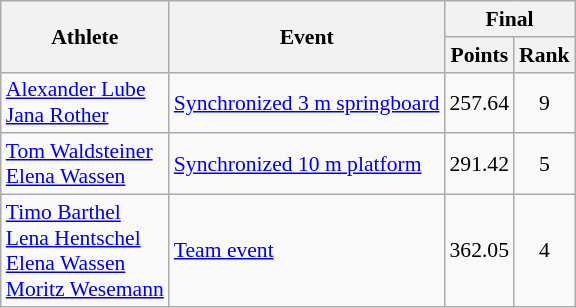<table class="wikitable" style="font-size:90%">
<tr>
<th rowspan="2">Athlete</th>
<th rowspan="2">Event</th>
<th colspan="2">Final</th>
</tr>
<tr>
<th>Points</th>
<th>Rank</th>
</tr>
<tr align=center>
<td align=left><a href='#'>Alexander Lube</a><br><a href='#'>Jana Rother</a></td>
<td align=left><a href='#'>Synchronized 3 m springboard</a></td>
<td>257.64</td>
<td>9</td>
</tr>
<tr align=center>
<td align=left><a href='#'>Tom Waldsteiner</a><br><a href='#'>Elena Wassen</a></td>
<td align=left><a href='#'>Synchronized 10 m platform</a></td>
<td>291.42</td>
<td>5</td>
</tr>
<tr align=center>
<td align=left><a href='#'>Timo Barthel</a><br><a href='#'>Lena Hentschel</a><br><a href='#'>Elena Wassen</a><br><a href='#'>Moritz Wesemann</a></td>
<td align=left><a href='#'>Team event</a></td>
<td>362.05</td>
<td>4</td>
</tr>
</table>
